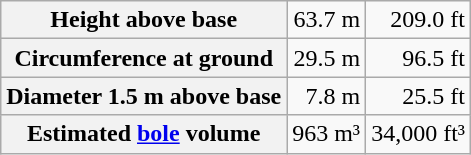<table class="wikitable">
<tr>
<th>Height above base</th>
<td align="right">63.7 m</td>
<td align="right">209.0 ft</td>
</tr>
<tr>
<th>Circumference at ground</th>
<td align="right">29.5 m</td>
<td align="right">96.5 ft</td>
</tr>
<tr>
<th>Diameter 1.5 m above base</th>
<td align="right">7.8 m</td>
<td align="right">25.5 ft</td>
</tr>
<tr>
<th>Estimated <a href='#'>bole</a> volume</th>
<td align="right">963 m³</td>
<td align="right">34,000 ft³</td>
</tr>
</table>
